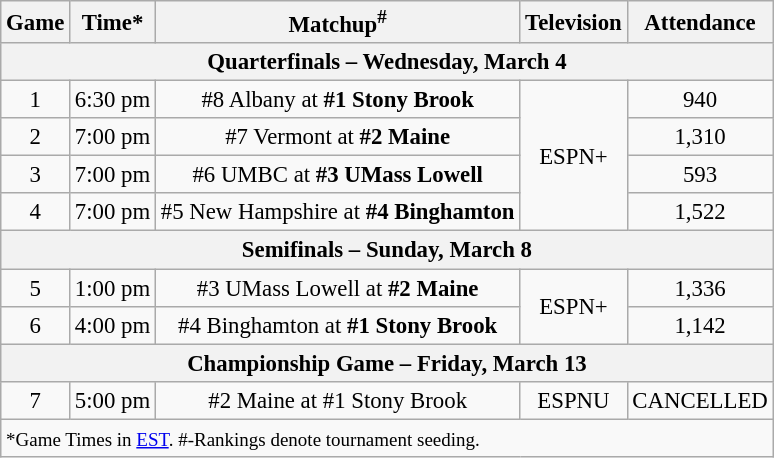<table class="wikitable" style="font-size: 95%; text-align:center;">
<tr>
<th>Game</th>
<th>Time*</th>
<th>Matchup<sup>#</sup></th>
<th>Television</th>
<th>Attendance</th>
</tr>
<tr>
<th colspan=5>Quarterfinals – Wednesday, March 4</th>
</tr>
<tr>
<td>1</td>
<td>6:30 pm</td>
<td>#8 Albany at <strong>#1 Stony Brook</strong></td>
<td rowspan=4>ESPN+</td>
<td>940</td>
</tr>
<tr>
<td>2</td>
<td>7:00 pm</td>
<td>#7 Vermont at <strong>#2 Maine</strong></td>
<td>1,310</td>
</tr>
<tr>
<td>3</td>
<td>7:00 pm</td>
<td>#6 UMBC at <strong>#3 UMass Lowell</strong></td>
<td>593</td>
</tr>
<tr>
<td>4</td>
<td>7:00 pm</td>
<td>#5 New Hampshire at <strong>#4 Binghamton</strong></td>
<td>1,522</td>
</tr>
<tr>
<th colspan=5>Semifinals – Sunday, March 8</th>
</tr>
<tr>
<td>5</td>
<td>1:00 pm</td>
<td>#3 UMass Lowell at <strong>#2 Maine</strong></td>
<td rowspan=2>ESPN+</td>
<td>1,336</td>
</tr>
<tr>
<td>6</td>
<td>4:00 pm</td>
<td>#4 Binghamton at <strong>#1 Stony Brook</strong></td>
<td>1,142</td>
</tr>
<tr>
<th colspan=7>Championship Game – Friday, March 13</th>
</tr>
<tr>
<td>7</td>
<td>5:00 pm</td>
<td>#2 Maine at #1 Stony Brook</td>
<td>ESPNU</td>
<td>CANCELLED</td>
</tr>
<tr>
<td colspan=6 style="text-align:left;"><small>*Game Times in <a href='#'>EST</a>. #-Rankings denote tournament seeding.</small></td>
</tr>
</table>
